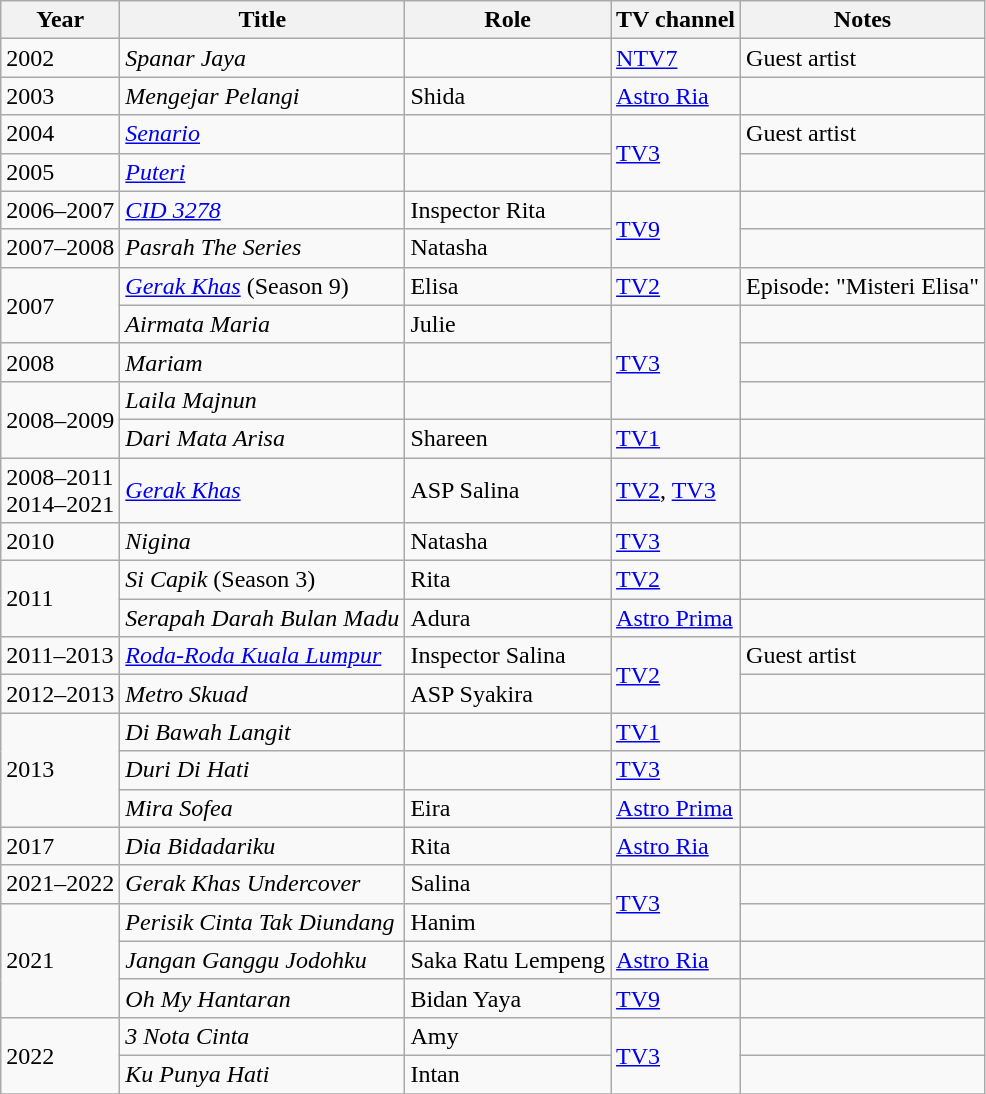<table class="wikitable">
<tr>
<th>Year</th>
<th>Title</th>
<th>Role</th>
<th>TV channel</th>
<th>Notes</th>
</tr>
<tr>
<td>2002</td>
<td><em>Spanar Jaya</em></td>
<td></td>
<td><a href='#'>NTV7</a></td>
<td>Guest artist</td>
</tr>
<tr>
<td>2003</td>
<td><em>Mengejar Pelangi</em></td>
<td>Shida</td>
<td><a href='#'>Astro Ria</a></td>
<td></td>
</tr>
<tr>
<td>2004</td>
<td><em><a href='#'>Senario</a></em></td>
<td></td>
<td rowspan="2"><a href='#'>TV3</a></td>
<td>Guest artist</td>
</tr>
<tr>
<td>2005</td>
<td><em><a href='#'>Puteri</a></em></td>
<td></td>
<td></td>
</tr>
<tr>
<td>2006–2007</td>
<td><em><a href='#'>CID 3278</a></em></td>
<td>Inspector Rita</td>
<td rowspan="2"><a href='#'>TV9</a></td>
<td></td>
</tr>
<tr>
<td>2007–2008</td>
<td><em>Pasrah The Series</em></td>
<td>Natasha</td>
<td></td>
</tr>
<tr>
<td rowspan="2">2007</td>
<td><em><a href='#'>Gerak Khas</a></em> (Season 9)</td>
<td>Elisa</td>
<td><a href='#'>TV2</a></td>
<td>Episode: "Misteri Elisa"</td>
</tr>
<tr>
<td><em>Airmata Maria</em></td>
<td>Julie</td>
<td rowspan="3"><a href='#'>TV3</a></td>
<td></td>
</tr>
<tr>
<td>2008</td>
<td><em>Mariam</em></td>
<td></td>
<td></td>
</tr>
<tr>
<td rowspan="2">2008–2009</td>
<td><em>Laila Majnun</em></td>
<td></td>
<td></td>
</tr>
<tr>
<td><em>Dari Mata Arisa</em></td>
<td>Shareen</td>
<td><a href='#'>TV1</a></td>
<td></td>
</tr>
<tr>
<td>2008–2011 <br> 2014–2021</td>
<td><em><a href='#'>Gerak Khas</a></em></td>
<td>ASP Salina</td>
<td><a href='#'>TV2</a>, <a href='#'>TV3</a></td>
<td></td>
</tr>
<tr>
<td>2010</td>
<td><em>Nigina</em></td>
<td>Natasha</td>
<td><a href='#'>TV3</a></td>
<td></td>
</tr>
<tr>
<td rowspan="2">2011</td>
<td><em>Si Capik</em> (Season 3)</td>
<td>Rita</td>
<td><a href='#'>TV2</a></td>
<td></td>
</tr>
<tr>
<td><em>Serapah Darah Bulan Madu</em></td>
<td>Adura</td>
<td><a href='#'>Astro Prima</a></td>
<td></td>
</tr>
<tr>
<td>2011–2013</td>
<td><em><a href='#'>Roda-Roda Kuala Lumpur</a></em></td>
<td>Inspector Salina</td>
<td rowspan="2"><a href='#'>TV2</a></td>
<td>Guest artist</td>
</tr>
<tr>
<td>2012–2013</td>
<td><em>Metro Skuad</em></td>
<td>ASP Syakira</td>
<td></td>
</tr>
<tr>
<td rowspan="3">2013</td>
<td><em>Di Bawah Langit</em></td>
<td></td>
<td><a href='#'>TV1</a></td>
<td></td>
</tr>
<tr>
<td><em>Duri Di Hati</em></td>
<td></td>
<td><a href='#'>TV3</a></td>
<td></td>
</tr>
<tr>
<td><em>Mira Sofea</em></td>
<td>Eira</td>
<td><a href='#'>Astro Prima</a></td>
<td></td>
</tr>
<tr>
<td>2017</td>
<td><em>Dia Bidadariku</em></td>
<td>Rita</td>
<td><a href='#'>Astro Ria</a></td>
<td></td>
</tr>
<tr>
<td>2021–2022</td>
<td><em>Gerak Khas Undercover</em></td>
<td>Salina</td>
<td rowspan="2"><a href='#'>TV3</a></td>
<td></td>
</tr>
<tr>
<td rowspan="3">2021</td>
<td><em>Perisik Cinta Tak Diundang</em></td>
<td>Hanim</td>
<td></td>
</tr>
<tr>
<td><em>Jangan Ganggu Jodohku</em></td>
<td>Saka Ratu Lempeng</td>
<td><a href='#'>Astro Ria</a></td>
<td></td>
</tr>
<tr>
<td><em>Oh My Hantaran</em></td>
<td>Bidan Yaya</td>
<td><a href='#'>TV9</a></td>
<td></td>
</tr>
<tr>
<td rowspan="2">2022</td>
<td><em>3 Nota Cinta</em></td>
<td>Amy</td>
<td rowspan="2"><a href='#'>TV3</a></td>
<td></td>
</tr>
<tr>
<td><em>Ku Punya Hati</em></td>
<td>Intan</td>
<td></td>
</tr>
<tr>
</tr>
</table>
